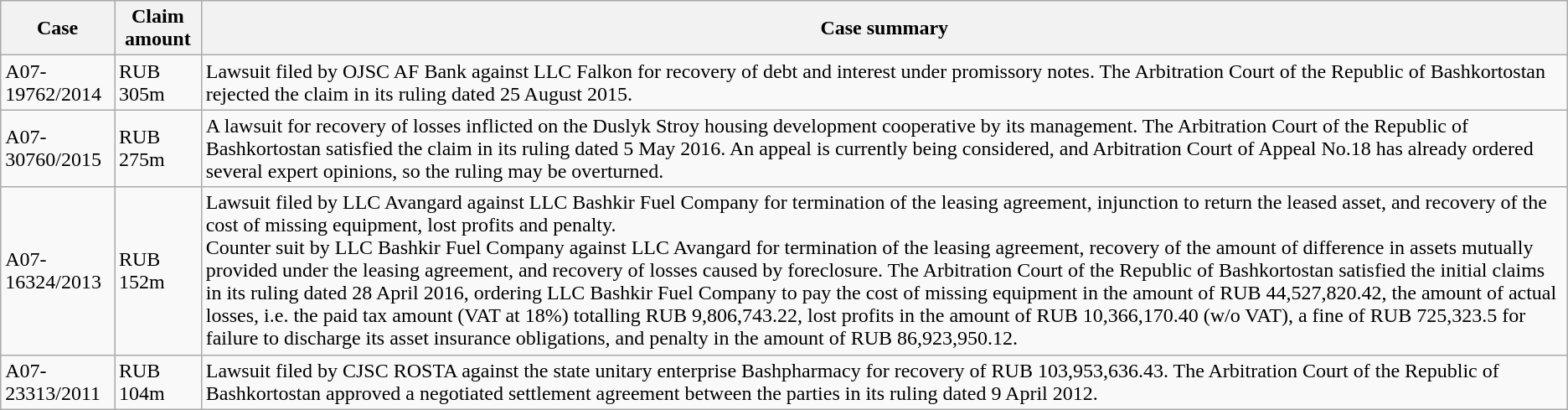<table class="wikitable">
<tr>
<th>Case</th>
<th>Claim amount</th>
<th>Case summary</th>
</tr>
<tr>
<td>А07-19762/2014</td>
<td>RUB 305m</td>
<td>Lawsuit filed by OJSC AF Bank against LLC Falkon for recovery of debt and interest under promissory notes. The Arbitration Court of the Republic of Bashkortostan rejected the claim in its ruling dated 25 August 2015.</td>
</tr>
<tr>
<td>А07-30760/2015</td>
<td>RUB 275m</td>
<td>A lawsuit for recovery of losses inflicted on the Duslyk Stroy housing development cooperative by its management. The Arbitration Court of the Republic of Bashkortostan satisfied the claim in its ruling dated 5 May 2016.  An appeal is currently being considered, and Arbitration Court of Appeal No.18 has already ordered several expert opinions, so the ruling may be overturned.</td>
</tr>
<tr>
<td>А07-16324/2013</td>
<td>RUB 152m</td>
<td>Lawsuit filed by LLC Avangard against LLC Bashkir Fuel Company for termination of the leasing agreement, injunction to return the leased asset, and recovery of the cost of missing equipment, lost profits and penalty.<br>Counter suit by LLC Bashkir Fuel Company against LLC Avangard for termination of the leasing agreement, recovery of the amount of difference in assets mutually provided under the leasing agreement, and recovery of losses caused by foreclosure. The Arbitration Court of the Republic of Bashkortostan satisfied the initial claims in its ruling dated 28 April 2016, ordering LLC Bashkir Fuel Company to pay the cost of missing equipment in the amount of RUB 44,527,820.42, the amount of actual losses, i.e. the paid tax amount (VAT at 18%) totalling RUB 9,806,743.22, lost profits in the amount of RUB 10,366,170.40 (w/o VAT), a fine of RUB 725,323.5 for failure to discharge its asset insurance obligations, and penalty in the amount of RUB 86,923,950.12.</td>
</tr>
<tr>
<td>А07-23313/2011</td>
<td>RUB 104m</td>
<td>Lawsuit filed by CJSC ROSTA against the state unitary enterprise Bashpharmacy for recovery of RUB 103,953,636.43. The Arbitration Court of the Republic of Bashkortostan approved a negotiated settlement agreement between the parties in its ruling dated 9 April 2012.</td>
</tr>
</table>
